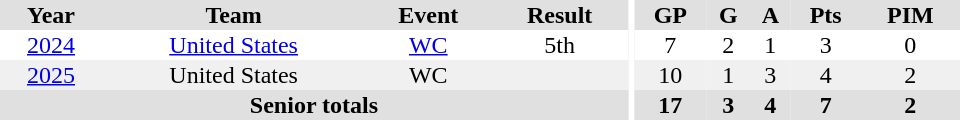<table border="0" cellpadding="1" cellspacing="0" ID="Table3" style="text-align:center; width:40em">
<tr ALIGN="center" bgcolor="#e0e0e0">
<th>Year</th>
<th>Team</th>
<th>Event</th>
<th>Result</th>
<th rowspan="99" bgcolor="#ffffff"></th>
<th>GP</th>
<th>G</th>
<th>A</th>
<th>Pts</th>
<th>PIM</th>
</tr>
<tr>
<td><a href='#'>2024</a></td>
<td><a href='#'>United States</a></td>
<td><a href='#'>WC</a></td>
<td>5th</td>
<td>7</td>
<td>2</td>
<td>1</td>
<td>3</td>
<td>0</td>
</tr>
<tr bgcolor="#f0f0f0">
<td><a href='#'>2025</a></td>
<td>United States</td>
<td>WC</td>
<td></td>
<td>10</td>
<td>1</td>
<td>3</td>
<td>4</td>
<td>2</td>
</tr>
<tr ALIGN="center" bgcolor="#e0e0e0">
<th colspan=4>Senior totals</th>
<th>17</th>
<th>3</th>
<th>4</th>
<th>7</th>
<th>2</th>
</tr>
</table>
